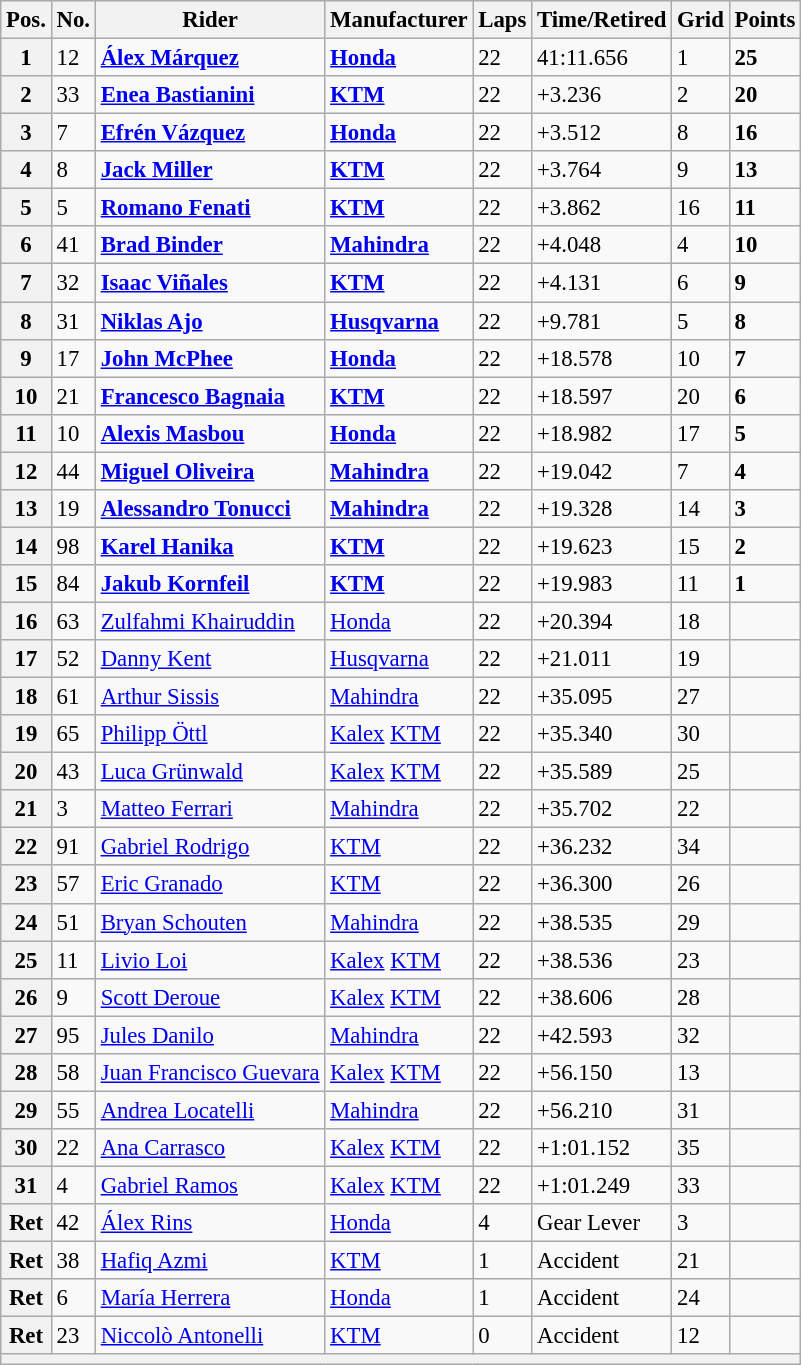<table class="wikitable" style="font-size: 95%;">
<tr>
<th>Pos.</th>
<th>No.</th>
<th>Rider</th>
<th>Manufacturer</th>
<th>Laps</th>
<th>Time/Retired</th>
<th>Grid</th>
<th>Points</th>
</tr>
<tr>
<th>1</th>
<td>12</td>
<td> <strong><a href='#'>Álex Márquez</a></strong></td>
<td><strong><a href='#'>Honda</a></strong></td>
<td>22</td>
<td>41:11.656</td>
<td>1</td>
<td><strong>25</strong></td>
</tr>
<tr>
<th>2</th>
<td>33</td>
<td> <strong><a href='#'>Enea Bastianini</a></strong></td>
<td><strong><a href='#'>KTM</a></strong></td>
<td>22</td>
<td>+3.236</td>
<td>2</td>
<td><strong>20</strong></td>
</tr>
<tr>
<th>3</th>
<td>7</td>
<td> <strong><a href='#'>Efrén Vázquez</a></strong></td>
<td><strong><a href='#'>Honda</a></strong></td>
<td>22</td>
<td>+3.512</td>
<td>8</td>
<td><strong>16</strong></td>
</tr>
<tr>
<th>4</th>
<td>8</td>
<td> <strong><a href='#'>Jack Miller</a></strong></td>
<td><strong><a href='#'>KTM</a></strong></td>
<td>22</td>
<td>+3.764</td>
<td>9</td>
<td><strong>13</strong></td>
</tr>
<tr>
<th>5</th>
<td>5</td>
<td> <strong><a href='#'>Romano Fenati</a></strong></td>
<td><strong><a href='#'>KTM</a></strong></td>
<td>22</td>
<td>+3.862</td>
<td>16</td>
<td><strong>11</strong></td>
</tr>
<tr>
<th>6</th>
<td>41</td>
<td> <strong><a href='#'>Brad Binder</a></strong></td>
<td><strong><a href='#'>Mahindra</a></strong></td>
<td>22</td>
<td>+4.048</td>
<td>4</td>
<td><strong>10</strong></td>
</tr>
<tr>
<th>7</th>
<td>32</td>
<td> <strong><a href='#'>Isaac Viñales</a></strong></td>
<td><strong><a href='#'>KTM</a></strong></td>
<td>22</td>
<td>+4.131</td>
<td>6</td>
<td><strong>9</strong></td>
</tr>
<tr>
<th>8</th>
<td>31</td>
<td> <strong><a href='#'>Niklas Ajo</a></strong></td>
<td><strong><a href='#'>Husqvarna</a></strong></td>
<td>22</td>
<td>+9.781</td>
<td>5</td>
<td><strong>8</strong></td>
</tr>
<tr>
<th>9</th>
<td>17</td>
<td> <strong><a href='#'>John McPhee</a></strong></td>
<td><strong><a href='#'>Honda</a></strong></td>
<td>22</td>
<td>+18.578</td>
<td>10</td>
<td><strong>7</strong></td>
</tr>
<tr>
<th>10</th>
<td>21</td>
<td> <strong><a href='#'>Francesco Bagnaia</a></strong></td>
<td><strong><a href='#'>KTM</a></strong></td>
<td>22</td>
<td>+18.597</td>
<td>20</td>
<td><strong>6</strong></td>
</tr>
<tr>
<th>11</th>
<td>10</td>
<td> <strong><a href='#'>Alexis Masbou</a></strong></td>
<td><strong><a href='#'>Honda</a></strong></td>
<td>22</td>
<td>+18.982</td>
<td>17</td>
<td><strong>5</strong></td>
</tr>
<tr>
<th>12</th>
<td>44</td>
<td> <strong><a href='#'>Miguel Oliveira</a></strong></td>
<td><strong><a href='#'>Mahindra</a></strong></td>
<td>22</td>
<td>+19.042</td>
<td>7</td>
<td><strong>4</strong></td>
</tr>
<tr>
<th>13</th>
<td>19</td>
<td> <strong><a href='#'>Alessandro Tonucci</a></strong></td>
<td><strong><a href='#'>Mahindra</a></strong></td>
<td>22</td>
<td>+19.328</td>
<td>14</td>
<td><strong>3</strong></td>
</tr>
<tr>
<th>14</th>
<td>98</td>
<td> <strong><a href='#'>Karel Hanika</a></strong></td>
<td><strong><a href='#'>KTM</a></strong></td>
<td>22</td>
<td>+19.623</td>
<td>15</td>
<td><strong>2</strong></td>
</tr>
<tr>
<th>15</th>
<td>84</td>
<td> <strong><a href='#'>Jakub Kornfeil</a></strong></td>
<td><strong><a href='#'>KTM</a></strong></td>
<td>22</td>
<td>+19.983</td>
<td>11</td>
<td><strong>1</strong></td>
</tr>
<tr>
<th>16</th>
<td>63</td>
<td> <a href='#'>Zulfahmi Khairuddin</a></td>
<td><a href='#'>Honda</a></td>
<td>22</td>
<td>+20.394</td>
<td>18</td>
<td></td>
</tr>
<tr>
<th>17</th>
<td>52</td>
<td> <a href='#'>Danny Kent</a></td>
<td><a href='#'>Husqvarna</a></td>
<td>22</td>
<td>+21.011</td>
<td>19</td>
<td></td>
</tr>
<tr>
<th>18</th>
<td>61</td>
<td> <a href='#'>Arthur Sissis</a></td>
<td><a href='#'>Mahindra</a></td>
<td>22</td>
<td>+35.095</td>
<td>27</td>
<td></td>
</tr>
<tr>
<th>19</th>
<td>65</td>
<td> <a href='#'>Philipp Öttl</a></td>
<td><a href='#'>Kalex</a> <a href='#'>KTM</a></td>
<td>22</td>
<td>+35.340</td>
<td>30</td>
<td></td>
</tr>
<tr>
<th>20</th>
<td>43</td>
<td> <a href='#'>Luca Grünwald</a></td>
<td><a href='#'>Kalex</a> <a href='#'>KTM</a></td>
<td>22</td>
<td>+35.589</td>
<td>25</td>
<td></td>
</tr>
<tr>
<th>21</th>
<td>3</td>
<td> <a href='#'>Matteo Ferrari</a></td>
<td><a href='#'>Mahindra</a></td>
<td>22</td>
<td>+35.702</td>
<td>22</td>
<td></td>
</tr>
<tr>
<th>22</th>
<td>91</td>
<td> <a href='#'>Gabriel Rodrigo</a></td>
<td><a href='#'>KTM</a></td>
<td>22</td>
<td>+36.232</td>
<td>34</td>
<td></td>
</tr>
<tr>
<th>23</th>
<td>57</td>
<td> <a href='#'>Eric Granado</a></td>
<td><a href='#'>KTM</a></td>
<td>22</td>
<td>+36.300</td>
<td>26</td>
<td></td>
</tr>
<tr>
<th>24</th>
<td>51</td>
<td> <a href='#'>Bryan Schouten</a></td>
<td><a href='#'>Mahindra</a></td>
<td>22</td>
<td>+38.535</td>
<td>29</td>
<td></td>
</tr>
<tr>
<th>25</th>
<td>11</td>
<td> <a href='#'>Livio Loi</a></td>
<td><a href='#'>Kalex</a> <a href='#'>KTM</a></td>
<td>22</td>
<td>+38.536</td>
<td>23</td>
<td></td>
</tr>
<tr>
<th>26</th>
<td>9</td>
<td> <a href='#'>Scott Deroue</a></td>
<td><a href='#'>Kalex</a> <a href='#'>KTM</a></td>
<td>22</td>
<td>+38.606</td>
<td>28</td>
<td></td>
</tr>
<tr>
<th>27</th>
<td>95</td>
<td> <a href='#'>Jules Danilo</a></td>
<td><a href='#'>Mahindra</a></td>
<td>22</td>
<td>+42.593</td>
<td>32</td>
<td></td>
</tr>
<tr>
<th>28</th>
<td>58</td>
<td> <a href='#'>Juan Francisco Guevara</a></td>
<td><a href='#'>Kalex</a> <a href='#'>KTM</a></td>
<td>22</td>
<td>+56.150</td>
<td>13</td>
<td></td>
</tr>
<tr>
<th>29</th>
<td>55</td>
<td> <a href='#'>Andrea Locatelli</a></td>
<td><a href='#'>Mahindra</a></td>
<td>22</td>
<td>+56.210</td>
<td>31</td>
<td></td>
</tr>
<tr>
<th>30</th>
<td>22</td>
<td> <a href='#'>Ana Carrasco</a></td>
<td><a href='#'>Kalex</a> <a href='#'>KTM</a></td>
<td>22</td>
<td>+1:01.152</td>
<td>35</td>
<td></td>
</tr>
<tr>
<th>31</th>
<td>4</td>
<td> <a href='#'>Gabriel Ramos</a></td>
<td><a href='#'>Kalex</a> <a href='#'>KTM</a></td>
<td>22</td>
<td>+1:01.249</td>
<td>33</td>
<td></td>
</tr>
<tr>
<th>Ret</th>
<td>42</td>
<td> <a href='#'>Álex Rins</a></td>
<td><a href='#'>Honda</a></td>
<td>4</td>
<td>Gear Lever</td>
<td>3</td>
<td></td>
</tr>
<tr>
<th>Ret</th>
<td>38</td>
<td> <a href='#'>Hafiq Azmi</a></td>
<td><a href='#'>KTM</a></td>
<td>1</td>
<td>Accident</td>
<td>21</td>
<td></td>
</tr>
<tr>
<th>Ret</th>
<td>6</td>
<td> <a href='#'>María Herrera</a></td>
<td><a href='#'>Honda</a></td>
<td>1</td>
<td>Accident</td>
<td>24</td>
<td></td>
</tr>
<tr>
<th>Ret</th>
<td>23</td>
<td> <a href='#'>Niccolò Antonelli</a></td>
<td><a href='#'>KTM</a></td>
<td>0</td>
<td>Accident</td>
<td>12</td>
<td></td>
</tr>
<tr>
<th colspan=8></th>
</tr>
</table>
